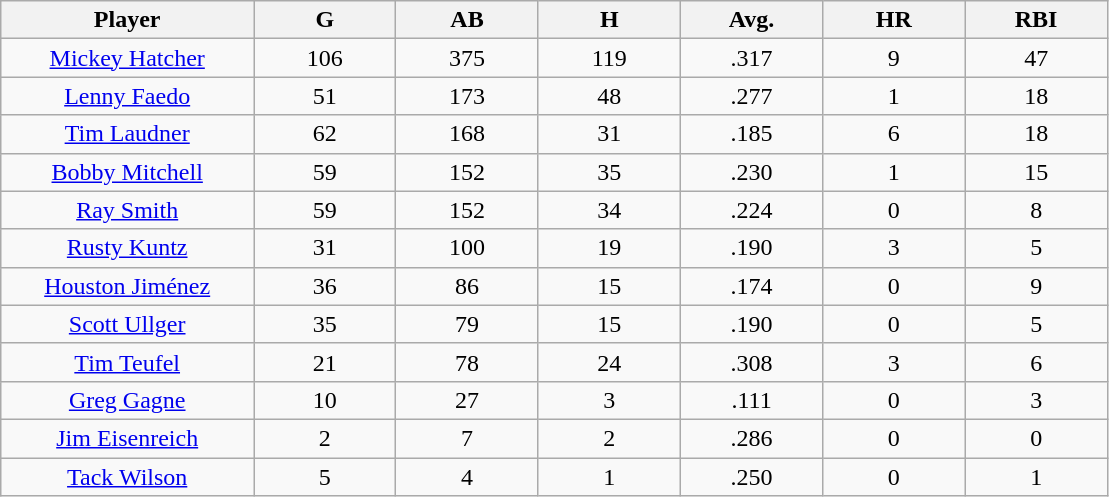<table class="wikitable sortable">
<tr>
<th bgcolor="#DDDDFF" width="16%">Player</th>
<th bgcolor="#DDDDFF" width="9%">G</th>
<th bgcolor="#DDDDFF" width="9%">AB</th>
<th bgcolor="#DDDDFF" width="9%">H</th>
<th bgcolor="#DDDDFF" width="9%">Avg.</th>
<th bgcolor="#DDDDFF" width="9%">HR</th>
<th bgcolor="#DDDDFF" width="9%">RBI</th>
</tr>
<tr align="center">
<td><a href='#'>Mickey Hatcher</a></td>
<td>106</td>
<td>375</td>
<td>119</td>
<td>.317</td>
<td>9</td>
<td>47</td>
</tr>
<tr align=center>
<td><a href='#'>Lenny Faedo</a></td>
<td>51</td>
<td>173</td>
<td>48</td>
<td>.277</td>
<td>1</td>
<td>18</td>
</tr>
<tr align="center">
<td><a href='#'>Tim Laudner</a></td>
<td>62</td>
<td>168</td>
<td>31</td>
<td>.185</td>
<td>6</td>
<td>18</td>
</tr>
<tr align=center>
<td><a href='#'>Bobby Mitchell</a></td>
<td>59</td>
<td>152</td>
<td>35</td>
<td>.230</td>
<td>1</td>
<td>15</td>
</tr>
<tr align=center>
<td><a href='#'>Ray Smith</a></td>
<td>59</td>
<td>152</td>
<td>34</td>
<td>.224</td>
<td>0</td>
<td>8</td>
</tr>
<tr align="center">
<td><a href='#'>Rusty Kuntz</a></td>
<td>31</td>
<td>100</td>
<td>19</td>
<td>.190</td>
<td>3</td>
<td>5</td>
</tr>
<tr align=center>
<td><a href='#'>Houston Jiménez</a></td>
<td>36</td>
<td>86</td>
<td>15</td>
<td>.174</td>
<td>0</td>
<td>9</td>
</tr>
<tr align="center">
<td><a href='#'>Scott Ullger</a></td>
<td>35</td>
<td>79</td>
<td>15</td>
<td>.190</td>
<td>0</td>
<td>5</td>
</tr>
<tr align=center>
<td><a href='#'>Tim Teufel</a></td>
<td>21</td>
<td>78</td>
<td>24</td>
<td>.308</td>
<td>3</td>
<td>6</td>
</tr>
<tr align=center>
<td><a href='#'>Greg Gagne</a></td>
<td>10</td>
<td>27</td>
<td>3</td>
<td>.111</td>
<td>0</td>
<td>3</td>
</tr>
<tr align=center>
<td><a href='#'>Jim Eisenreich</a></td>
<td>2</td>
<td>7</td>
<td>2</td>
<td>.286</td>
<td>0</td>
<td>0</td>
</tr>
<tr align=center>
<td><a href='#'>Tack Wilson</a></td>
<td>5</td>
<td>4</td>
<td>1</td>
<td>.250</td>
<td>0</td>
<td>1</td>
</tr>
</table>
